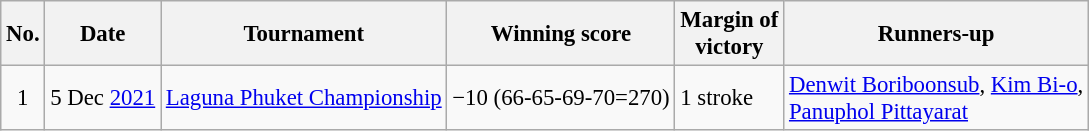<table class="wikitable" style="font-size:95%;">
<tr>
<th>No.</th>
<th>Date</th>
<th>Tournament</th>
<th>Winning score</th>
<th>Margin of<br>victory</th>
<th>Runners-up</th>
</tr>
<tr>
<td align=center>1</td>
<td align=right>5 Dec <a href='#'>2021</a></td>
<td><a href='#'>Laguna Phuket Championship</a></td>
<td>−10 (66-65-69-70=270)</td>
<td>1 stroke</td>
<td> <a href='#'>Denwit Boriboonsub</a>,  <a href='#'>Kim Bi-o</a>,<br> <a href='#'>Panuphol Pittayarat</a></td>
</tr>
</table>
